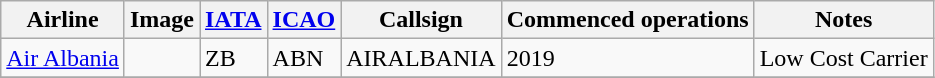<table class="wikitable sortable">
<tr valign="middle">
<th>Airline</th>
<th>Image</th>
<th><a href='#'>IATA</a></th>
<th><a href='#'>ICAO</a></th>
<th>Callsign</th>
<th>Commenced operations</th>
<th>Notes</th>
</tr>
<tr>
<td><a href='#'>Air Albania</a></td>
<td></td>
<td>ZB</td>
<td>ABN</td>
<td>AIRALBANIA</td>
<td>2019</td>
<td>Low Cost Carrier</td>
</tr>
<tr>
</tr>
</table>
